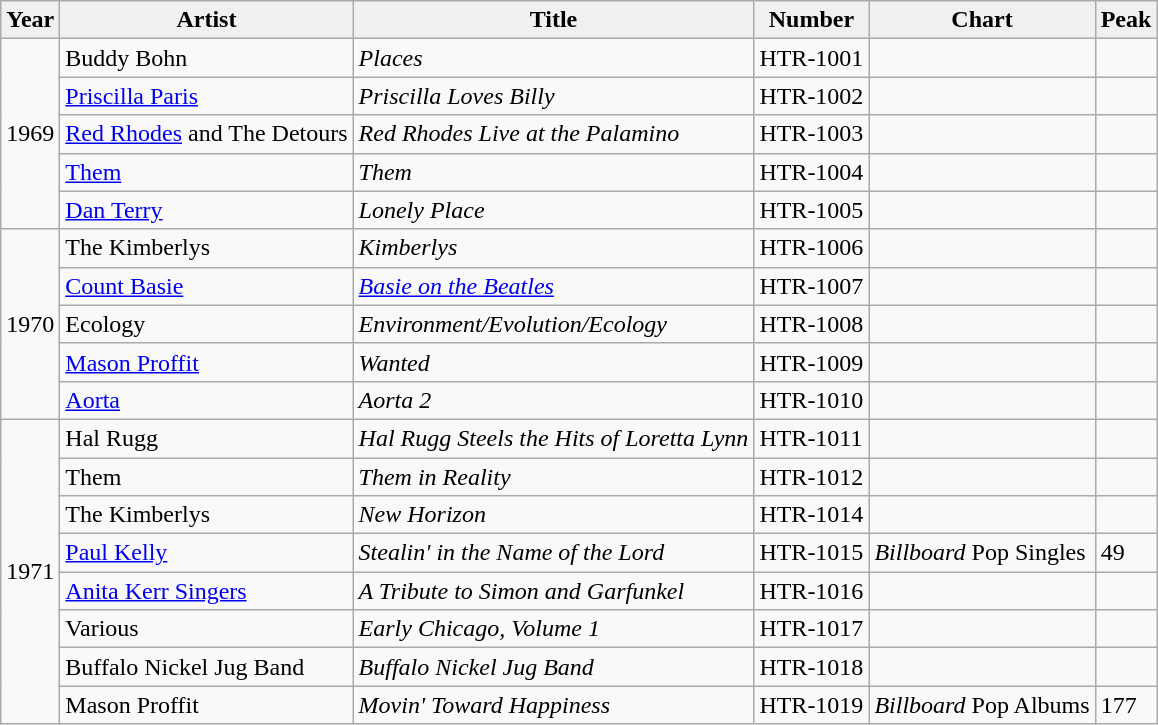<table class="wikitable">
<tr style="text-align:center; background:#f0f0f0;">
<td><strong>Year</strong></td>
<td><strong>Artist</strong></td>
<td><strong>Title</strong></td>
<td><strong>Number</strong></td>
<td><strong>Chart</strong></td>
<td><strong>Peak</strong></td>
</tr>
<tr>
<td rowspan="5">1969</td>
<td>Buddy Bohn</td>
<td><em>Places</em></td>
<td>HTR-1001</td>
<td></td>
<td></td>
</tr>
<tr>
<td><a href='#'>Priscilla Paris</a></td>
<td><em>Priscilla Loves Billy</em></td>
<td>HTR-1002</td>
<td></td>
<td></td>
</tr>
<tr>
<td><a href='#'>Red Rhodes</a> and The Detours</td>
<td><em>Red Rhodes Live at the Palamino</em></td>
<td>HTR-1003</td>
<td></td>
<td></td>
</tr>
<tr>
<td><a href='#'>Them</a></td>
<td><em>Them</em></td>
<td>HTR-1004</td>
<td></td>
<td></td>
</tr>
<tr>
<td><a href='#'>Dan Terry</a></td>
<td><em>Lonely Place</em></td>
<td>HTR-1005</td>
<td></td>
<td></td>
</tr>
<tr>
<td rowspan="5">1970</td>
<td>The Kimberlys</td>
<td><em>Kimberlys</em></td>
<td>HTR-1006</td>
<td></td>
<td></td>
</tr>
<tr>
<td><a href='#'>Count Basie</a></td>
<td><em><a href='#'>Basie on the Beatles</a></em></td>
<td>HTR-1007</td>
<td></td>
<td></td>
</tr>
<tr>
<td>Ecology</td>
<td><em>Environment/Evolution/Ecology</em></td>
<td>HTR-1008</td>
<td></td>
<td></td>
</tr>
<tr>
<td><a href='#'>Mason Proffit</a></td>
<td><em>Wanted</em></td>
<td>HTR-1009</td>
<td></td>
<td></td>
</tr>
<tr>
<td><a href='#'>Aorta</a></td>
<td><em>Aorta 2</em></td>
<td>HTR-1010</td>
<td></td>
<td></td>
</tr>
<tr>
<td rowspan="8">1971</td>
<td>Hal Rugg</td>
<td><em>Hal Rugg Steels the Hits of Loretta Lynn</em></td>
<td>HTR-1011</td>
<td></td>
<td></td>
</tr>
<tr>
<td>Them</td>
<td><em>Them in Reality</em></td>
<td>HTR-1012</td>
<td></td>
<td></td>
</tr>
<tr>
<td>The Kimberlys</td>
<td><em>New Horizon</em></td>
<td>HTR-1014</td>
<td></td>
<td></td>
</tr>
<tr>
<td><a href='#'>Paul Kelly</a></td>
<td><em>Stealin' in the Name of the Lord</em></td>
<td>HTR-1015</td>
<td><em>Billboard</em> Pop Singles</td>
<td>49</td>
</tr>
<tr>
<td><a href='#'>Anita Kerr Singers</a></td>
<td><em>A Tribute to Simon and Garfunkel</em></td>
<td>HTR-1016</td>
<td></td>
<td></td>
</tr>
<tr>
<td>Various</td>
<td><em>Early Chicago, Volume 1</em></td>
<td>HTR-1017</td>
<td></td>
<td></td>
</tr>
<tr>
<td>Buffalo Nickel Jug Band</td>
<td><em>Buffalo Nickel Jug Band</em></td>
<td>HTR-1018</td>
<td></td>
<td></td>
</tr>
<tr>
<td>Mason Proffit</td>
<td><em>Movin' Toward Happiness</em></td>
<td>HTR-1019</td>
<td><em>Billboard</em> Pop Albums</td>
<td>177</td>
</tr>
</table>
